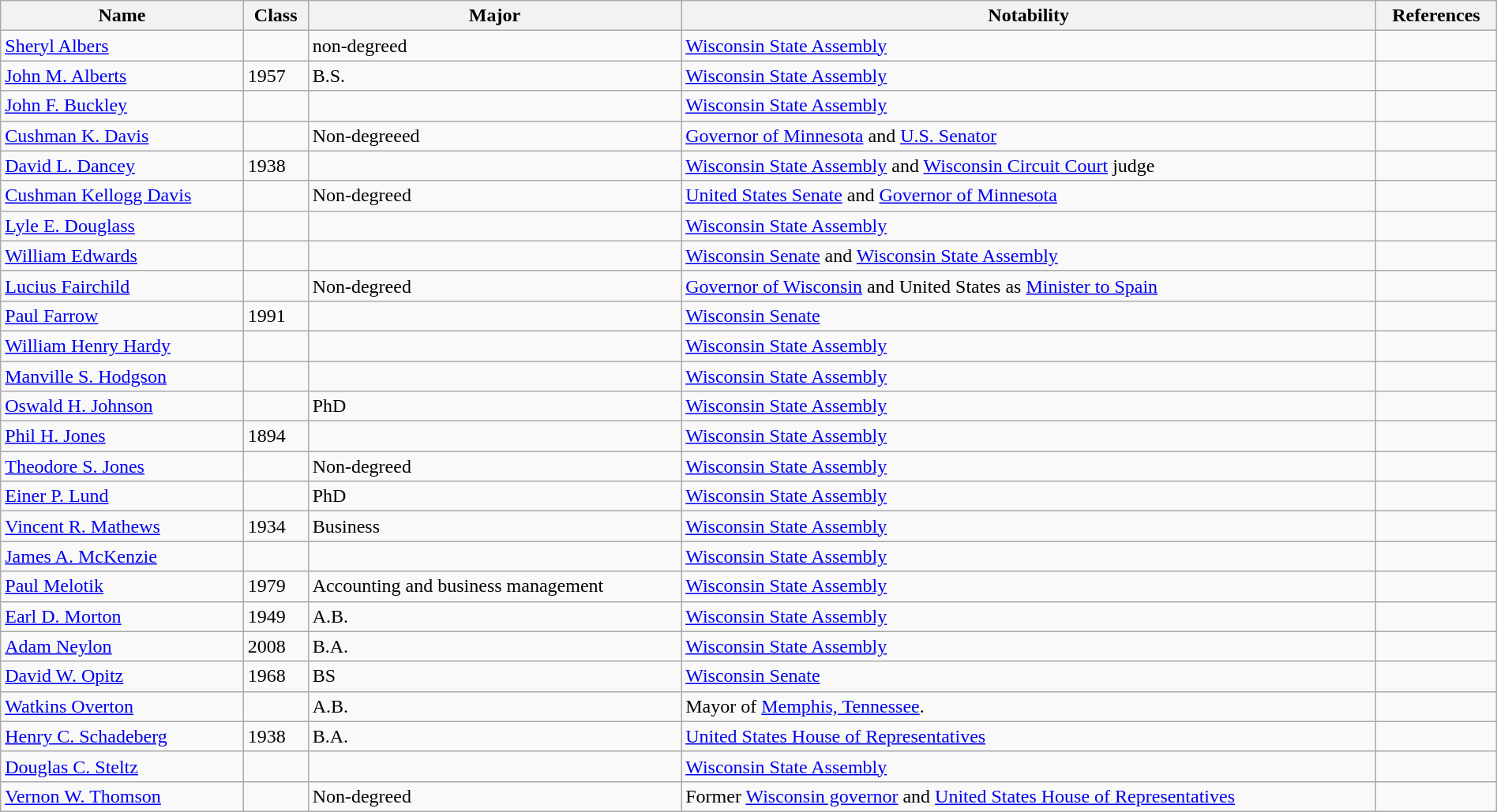<table class="wikitable sortable" style="width:100%;">
<tr>
<th>Name</th>
<th>Class</th>
<th>Major</th>
<th>Notability</th>
<th>References</th>
</tr>
<tr>
<td><a href='#'>Sheryl Albers</a></td>
<td></td>
<td>non-degreed</td>
<td><a href='#'>Wisconsin State Assembly</a></td>
<td></td>
</tr>
<tr>
<td><a href='#'>John M. Alberts</a></td>
<td>1957</td>
<td>B.S.</td>
<td><a href='#'>Wisconsin State Assembly</a></td>
<td></td>
</tr>
<tr>
<td><a href='#'>John F. Buckley</a></td>
<td></td>
<td></td>
<td><a href='#'>Wisconsin State Assembly</a></td>
<td></td>
</tr>
<tr>
<td><a href='#'>Cushman K. Davis</a></td>
<td></td>
<td>Non-degreeed</td>
<td><a href='#'>Governor of Minnesota</a> and <a href='#'>U.S. Senator</a></td>
<td></td>
</tr>
<tr>
<td><a href='#'>David L. Dancey</a></td>
<td>1938</td>
<td></td>
<td><a href='#'>Wisconsin State Assembly</a> and <a href='#'>Wisconsin Circuit Court</a> judge</td>
<td></td>
</tr>
<tr>
<td><a href='#'>Cushman Kellogg Davis</a></td>
<td></td>
<td>Non-degreed</td>
<td><a href='#'>United States Senate</a> and <a href='#'>Governor of Minnesota</a></td>
<td></td>
</tr>
<tr>
<td><a href='#'>Lyle E. Douglass</a></td>
<td></td>
<td></td>
<td><a href='#'>Wisconsin State Assembly</a></td>
<td></td>
</tr>
<tr>
<td><a href='#'>William Edwards</a></td>
<td></td>
<td></td>
<td><a href='#'>Wisconsin Senate</a> and <a href='#'>Wisconsin State Assembly</a></td>
<td></td>
</tr>
<tr>
<td><a href='#'>Lucius Fairchild</a></td>
<td></td>
<td>Non-degreed</td>
<td><a href='#'>Governor of Wisconsin</a> and United States as <a href='#'>Minister to Spain</a></td>
<td></td>
</tr>
<tr>
<td><a href='#'>Paul Farrow</a></td>
<td>1991</td>
<td></td>
<td><a href='#'>Wisconsin Senate</a></td>
<td></td>
</tr>
<tr>
<td><a href='#'>William Henry Hardy</a></td>
<td></td>
<td></td>
<td><a href='#'>Wisconsin State Assembly</a></td>
<td></td>
</tr>
<tr>
<td><a href='#'>Manville S. Hodgson</a></td>
<td></td>
<td></td>
<td><a href='#'>Wisconsin State Assembly</a></td>
<td></td>
</tr>
<tr>
<td><a href='#'>Oswald H. Johnson</a></td>
<td></td>
<td>PhD</td>
<td><a href='#'>Wisconsin State Assembly</a></td>
<td></td>
</tr>
<tr>
<td><a href='#'>Phil H. Jones</a></td>
<td>1894</td>
<td></td>
<td><a href='#'>Wisconsin State Assembly</a></td>
<td></td>
</tr>
<tr>
<td><a href='#'>Theodore S. Jones</a></td>
<td></td>
<td>Non-degreed</td>
<td><a href='#'>Wisconsin State Assembly</a></td>
<td></td>
</tr>
<tr>
<td><a href='#'>Einer P. Lund</a></td>
<td></td>
<td>PhD</td>
<td><a href='#'>Wisconsin State Assembly</a></td>
<td></td>
</tr>
<tr>
<td><a href='#'>Vincent R. Mathews</a></td>
<td>1934</td>
<td>Business</td>
<td><a href='#'>Wisconsin State Assembly</a></td>
<td></td>
</tr>
<tr>
<td><a href='#'>James A. McKenzie</a></td>
<td></td>
<td></td>
<td><a href='#'>Wisconsin State Assembly</a></td>
<td></td>
</tr>
<tr>
<td><a href='#'>Paul Melotik</a></td>
<td>1979</td>
<td>Accounting and business management</td>
<td><a href='#'>Wisconsin State Assembly</a></td>
<td></td>
</tr>
<tr>
<td><a href='#'>Earl D. Morton</a></td>
<td>1949</td>
<td>A.B.</td>
<td><a href='#'>Wisconsin State Assembly</a></td>
<td></td>
</tr>
<tr>
<td><a href='#'>Adam Neylon</a></td>
<td>2008</td>
<td>B.A.</td>
<td><a href='#'>Wisconsin State Assembly</a></td>
<td></td>
</tr>
<tr>
<td><a href='#'>David W. Opitz</a></td>
<td>1968</td>
<td>BS</td>
<td><a href='#'>Wisconsin Senate</a></td>
<td></td>
</tr>
<tr>
<td><a href='#'>Watkins Overton</a></td>
<td></td>
<td>A.B.</td>
<td>Mayor of <a href='#'>Memphis, Tennessee</a>.</td>
<td></td>
</tr>
<tr>
<td><a href='#'>Henry C. Schadeberg</a></td>
<td>1938</td>
<td>B.A.</td>
<td><a href='#'>United States House of Representatives</a></td>
<td></td>
</tr>
<tr>
<td><a href='#'>Douglas C. Steltz</a></td>
<td></td>
<td></td>
<td><a href='#'>Wisconsin State Assembly</a></td>
<td></td>
</tr>
<tr>
<td><a href='#'>Vernon W. Thomson</a></td>
<td></td>
<td>Non-degreed</td>
<td>Former <a href='#'>Wisconsin governor</a> and <a href='#'>United States House of Representatives</a></td>
<td></td>
</tr>
</table>
